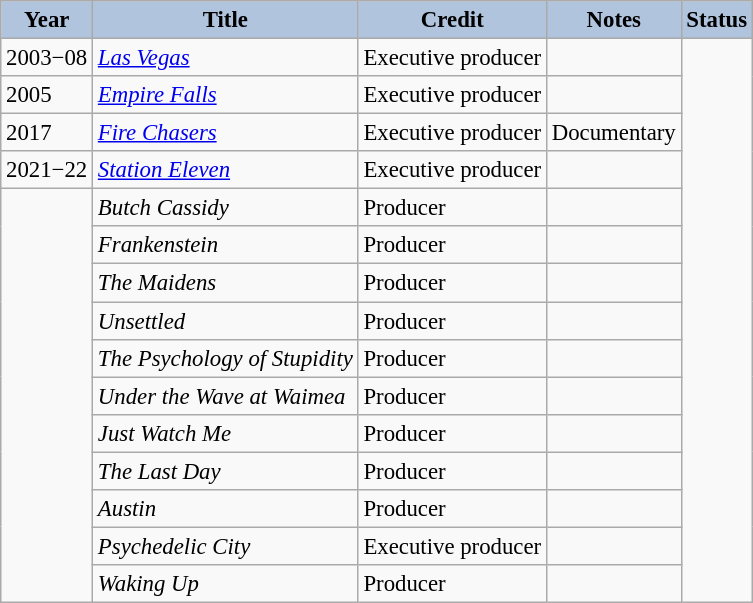<table class="wikitable" style="font-size:95%;">
<tr>
<th style="background:#B0C4DE;">Year</th>
<th style="background:#B0C4DE;">Title</th>
<th style="background:#B0C4DE;">Credit</th>
<th style="background:#B0C4DE;">Notes</th>
<th style="background:#B0C4DE;">Status</th>
</tr>
<tr>
<td>2003−08</td>
<td><em><a href='#'>Las Vegas</a></em></td>
<td>Executive producer</td>
<td></td>
</tr>
<tr>
<td>2005</td>
<td><em><a href='#'>Empire Falls</a></em></td>
<td>Executive producer</td>
<td></td>
</tr>
<tr>
<td>2017</td>
<td><em><a href='#'>Fire Chasers</a></em></td>
<td>Executive producer</td>
<td>Documentary</td>
</tr>
<tr>
<td>2021−22</td>
<td><em><a href='#'>Station Eleven</a></em></td>
<td>Executive producer</td>
<td></td>
</tr>
<tr>
<td rowspan=11></td>
<td><em>Butch Cassidy</em></td>
<td>Producer</td>
<td></td>
</tr>
<tr>
<td><em>Frankenstein</em></td>
<td>Producer</td>
<td></td>
</tr>
<tr>
<td><em>The Maidens</em></td>
<td>Producer</td>
<td></td>
</tr>
<tr>
<td><em>Unsettled</em></td>
<td>Producer</td>
<td></td>
</tr>
<tr>
<td><em>The Psychology of Stupidity</em></td>
<td>Producer</td>
<td></td>
</tr>
<tr>
<td><em>Under the Wave at Waimea</em></td>
<td>Producer</td>
<td></td>
</tr>
<tr>
<td><em>Just Watch Me</em></td>
<td>Producer</td>
<td></td>
</tr>
<tr>
<td><em>The Last Day</em></td>
<td>Producer</td>
<td></td>
</tr>
<tr>
<td><em>Austin</em></td>
<td>Producer</td>
<td></td>
</tr>
<tr>
<td><em>Psychedelic City</em></td>
<td>Executive producer</td>
<td></td>
</tr>
<tr>
<td><em>Waking Up</em></td>
<td>Producer</td>
<td></td>
</tr>
</table>
